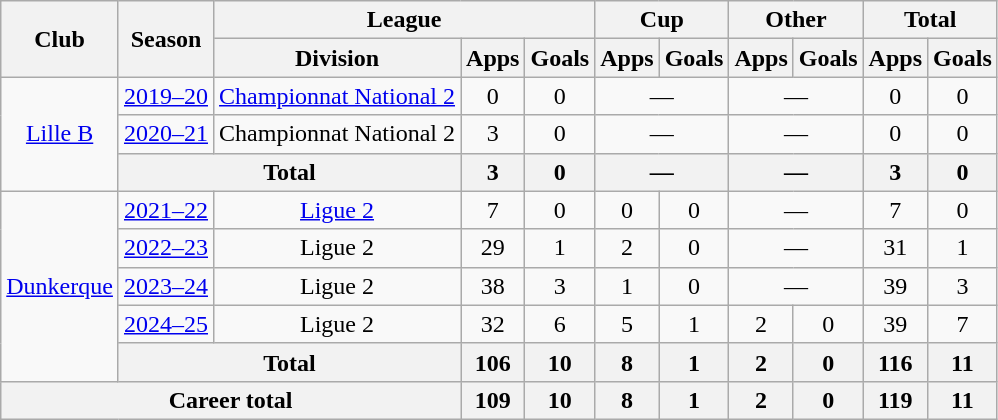<table class="wikitable" style="text-align:center">
<tr>
<th rowspan="2">Club</th>
<th rowspan="2">Season</th>
<th colspan="3">League</th>
<th colspan="2">Cup</th>
<th colspan="2">Other</th>
<th colspan="2">Total</th>
</tr>
<tr>
<th>Division</th>
<th>Apps</th>
<th>Goals</th>
<th>Apps</th>
<th>Goals</th>
<th>Apps</th>
<th>Goals</th>
<th>Apps</th>
<th>Goals</th>
</tr>
<tr>
<td align=center valign=center rowspan=3><a href='#'>Lille B</a></td>
<td><a href='#'>2019–20</a></td>
<td><a href='#'>Championnat National 2</a></td>
<td>0</td>
<td>0</td>
<td colspan="2">—</td>
<td colspan="2">—</td>
<td>0</td>
<td>0</td>
</tr>
<tr>
<td><a href='#'>2020–21</a></td>
<td>Championnat National 2</td>
<td>3</td>
<td>0</td>
<td colspan="2">—</td>
<td colspan="2">—</td>
<td>0</td>
<td>0</td>
</tr>
<tr>
<th colspan=2>Total</th>
<th>3</th>
<th>0</th>
<th colspan="2">—</th>
<th colspan="2">—</th>
<th>3</th>
<th>0</th>
</tr>
<tr>
<td rowspan=5 align=center valign=center><a href='#'>Dunkerque</a></td>
<td><a href='#'>2021–22</a></td>
<td><a href='#'>Ligue 2</a></td>
<td>7</td>
<td>0</td>
<td>0</td>
<td>0</td>
<td colspan="2">—</td>
<td>7</td>
<td>0</td>
</tr>
<tr>
<td><a href='#'>2022–23</a></td>
<td>Ligue 2</td>
<td>29</td>
<td>1</td>
<td>2</td>
<td>0</td>
<td colspan="2">—</td>
<td>31</td>
<td>1</td>
</tr>
<tr>
<td><a href='#'>2023–24</a></td>
<td>Ligue 2</td>
<td>38</td>
<td>3</td>
<td>1</td>
<td>0</td>
<td colspan="2">—</td>
<td>39</td>
<td>3</td>
</tr>
<tr>
<td><a href='#'>2024–25</a></td>
<td>Ligue 2</td>
<td>32</td>
<td>6</td>
<td>5</td>
<td>1</td>
<td>2</td>
<td>0</td>
<td>39</td>
<td>7</td>
</tr>
<tr>
<th colspan=2>Total</th>
<th>106</th>
<th>10</th>
<th>8</th>
<th>1</th>
<th>2</th>
<th>0</th>
<th>116</th>
<th>11</th>
</tr>
<tr>
<th colspan=3>Career total</th>
<th>109</th>
<th>10</th>
<th>8</th>
<th>1</th>
<th>2</th>
<th>0</th>
<th>119</th>
<th>11</th>
</tr>
</table>
